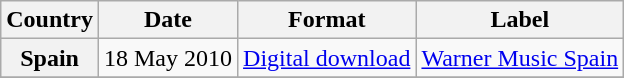<table class="wikitable plainrowheaders">
<tr>
<th scope="col">Country</th>
<th scope="col">Date</th>
<th scope="col">Format</th>
<th scope="col">Label</th>
</tr>
<tr>
<th scope="row">Spain</th>
<td>18 May 2010</td>
<td><a href='#'>Digital download</a></td>
<td><a href='#'>Warner Music Spain</a></td>
</tr>
<tr>
</tr>
</table>
